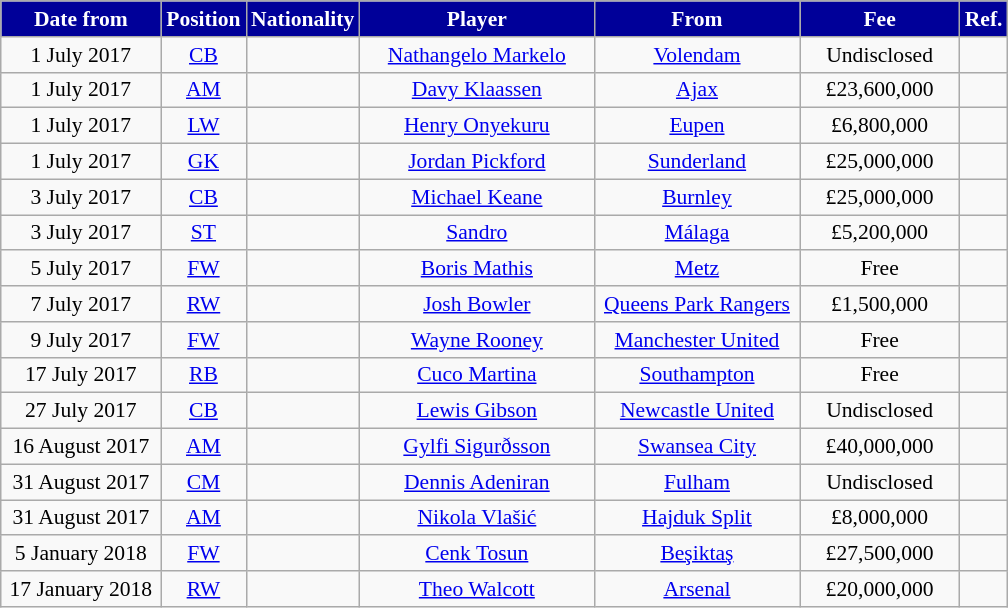<table class="wikitable" style="text-align:center; font-size:90%; ">
<tr>
<th style="background:#009; color:white; width:100px;">Date from</th>
<th style="background:#009; color:white; width:50px;">Position</th>
<th style="background:#009; color:white; width:50px;">Nationality</th>
<th style="background:#009; color:white; width:150px;">Player</th>
<th style="background:#009; color:white; width:130px;">From</th>
<th style="background:#009; color:white; width:100px;">Fee</th>
<th style="background:#009; color:white; width:25px;">Ref.</th>
</tr>
<tr>
<td>1 July 2017</td>
<td><a href='#'>CB</a></td>
<td></td>
<td><a href='#'>Nathangelo Markelo</a></td>
<td> <a href='#'>Volendam</a></td>
<td>Undisclosed</td>
<td></td>
</tr>
<tr>
<td>1 July 2017</td>
<td><a href='#'>AM</a></td>
<td></td>
<td><a href='#'>Davy Klaassen</a></td>
<td> <a href='#'>Ajax</a></td>
<td>£23,600,000</td>
<td></td>
</tr>
<tr>
<td>1 July 2017</td>
<td><a href='#'>LW</a></td>
<td></td>
<td><a href='#'>Henry Onyekuru</a></td>
<td> <a href='#'>Eupen</a></td>
<td>£6,800,000</td>
<td></td>
</tr>
<tr>
<td>1 July 2017</td>
<td><a href='#'>GK</a></td>
<td></td>
<td><a href='#'>Jordan Pickford</a></td>
<td><a href='#'>Sunderland</a></td>
<td>£25,000,000</td>
<td></td>
</tr>
<tr>
<td>3 July 2017</td>
<td><a href='#'>CB</a></td>
<td></td>
<td><a href='#'>Michael Keane</a></td>
<td><a href='#'>Burnley</a></td>
<td>£25,000,000</td>
<td></td>
</tr>
<tr>
<td>3 July 2017</td>
<td><a href='#'>ST</a></td>
<td></td>
<td><a href='#'>Sandro</a></td>
<td> <a href='#'>Málaga</a></td>
<td>£5,200,000</td>
<td></td>
</tr>
<tr>
<td>5 July 2017</td>
<td><a href='#'>FW</a></td>
<td></td>
<td><a href='#'>Boris Mathis</a></td>
<td> <a href='#'>Metz</a></td>
<td>Free</td>
<td></td>
</tr>
<tr>
<td>7 July 2017</td>
<td><a href='#'>RW</a></td>
<td></td>
<td><a href='#'>Josh Bowler</a></td>
<td><a href='#'>Queens Park Rangers</a></td>
<td>£1,500,000</td>
<td></td>
</tr>
<tr>
<td>9 July 2017</td>
<td><a href='#'>FW</a></td>
<td></td>
<td><a href='#'>Wayne Rooney</a></td>
<td><a href='#'>Manchester United</a></td>
<td>Free</td>
<td></td>
</tr>
<tr>
<td>17 July 2017</td>
<td><a href='#'>RB</a></td>
<td></td>
<td><a href='#'>Cuco Martina</a></td>
<td><a href='#'>Southampton</a></td>
<td>Free</td>
<td></td>
</tr>
<tr>
<td>27 July 2017</td>
<td><a href='#'>CB</a></td>
<td></td>
<td><a href='#'>Lewis Gibson</a></td>
<td><a href='#'>Newcastle United</a></td>
<td>Undisclosed</td>
<td></td>
</tr>
<tr>
<td>16 August 2017</td>
<td><a href='#'>AM</a></td>
<td></td>
<td><a href='#'>Gylfi Sigurðsson</a></td>
<td><a href='#'>Swansea City</a></td>
<td>£40,000,000</td>
<td></td>
</tr>
<tr>
<td>31 August 2017</td>
<td><a href='#'>CM</a></td>
<td></td>
<td><a href='#'>Dennis Adeniran</a></td>
<td><a href='#'>Fulham</a></td>
<td>Undisclosed</td>
<td></td>
</tr>
<tr>
<td>31 August 2017</td>
<td><a href='#'>AM</a></td>
<td></td>
<td><a href='#'>Nikola Vlašić</a></td>
<td> <a href='#'>Hajduk Split</a></td>
<td>£8,000,000</td>
<td></td>
</tr>
<tr>
<td>5 January 2018</td>
<td><a href='#'>FW</a></td>
<td></td>
<td><a href='#'>Cenk Tosun</a></td>
<td> <a href='#'>Beşiktaş</a></td>
<td>£27,500,000</td>
<td></td>
</tr>
<tr>
<td>17 January 2018</td>
<td><a href='#'>RW</a></td>
<td></td>
<td><a href='#'>Theo Walcott</a></td>
<td><a href='#'>Arsenal</a></td>
<td>£20,000,000</td>
<td></td>
</tr>
</table>
